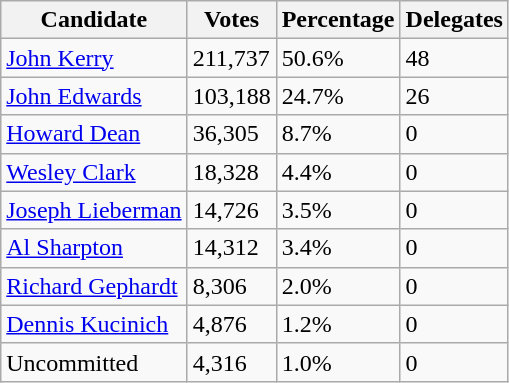<table class="wikitable">
<tr>
<th>Candidate</th>
<th>Votes</th>
<th>Percentage</th>
<th>Delegates</th>
</tr>
<tr>
<td><a href='#'>John Kerry</a></td>
<td>211,737</td>
<td>50.6%</td>
<td>48</td>
</tr>
<tr>
<td><a href='#'>John Edwards</a></td>
<td>103,188</td>
<td>24.7%</td>
<td>26</td>
</tr>
<tr>
<td><a href='#'>Howard Dean</a></td>
<td>36,305</td>
<td>8.7%</td>
<td>0</td>
</tr>
<tr>
<td><a href='#'>Wesley Clark</a></td>
<td>18,328</td>
<td>4.4%</td>
<td>0</td>
</tr>
<tr>
<td><a href='#'>Joseph Lieberman</a></td>
<td>14,726</td>
<td>3.5%</td>
<td>0</td>
</tr>
<tr>
<td><a href='#'>Al Sharpton</a></td>
<td>14,312</td>
<td>3.4%</td>
<td>0</td>
</tr>
<tr>
<td><a href='#'>Richard Gephardt</a></td>
<td>8,306</td>
<td>2.0%</td>
<td>0</td>
</tr>
<tr>
<td><a href='#'>Dennis Kucinich</a></td>
<td>4,876</td>
<td>1.2%</td>
<td>0</td>
</tr>
<tr>
<td>Uncommitted</td>
<td>4,316</td>
<td>1.0%</td>
<td>0</td>
</tr>
</table>
